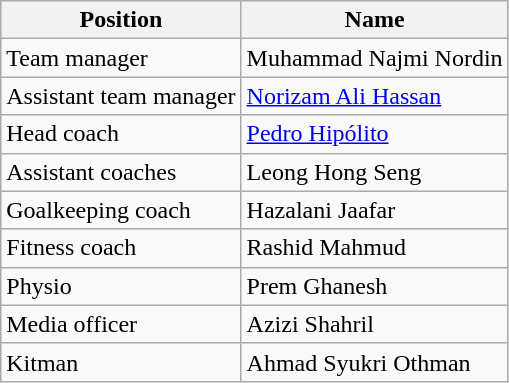<table class="wikitable">
<tr>
<th>Position</th>
<th>Name</th>
</tr>
<tr>
<td>Team manager</td>
<td> Muhammad Najmi Nordin</td>
</tr>
<tr>
<td>Assistant team manager</td>
<td> <a href='#'>Norizam Ali Hassan</a></td>
</tr>
<tr>
<td>Head coach</td>
<td> <a href='#'>Pedro Hipólito</a></td>
</tr>
<tr>
<td>Assistant coaches</td>
<td> Leong Hong Seng</td>
</tr>
<tr>
<td>Goalkeeping coach</td>
<td> Hazalani Jaafar</td>
</tr>
<tr>
<td>Fitness coach</td>
<td> Rashid Mahmud</td>
</tr>
<tr>
<td>Physio</td>
<td> Prem Ghanesh</td>
</tr>
<tr>
<td>Media officer</td>
<td> Azizi Shahril</td>
</tr>
<tr>
<td>Kitman</td>
<td> Ahmad Syukri Othman</td>
</tr>
</table>
